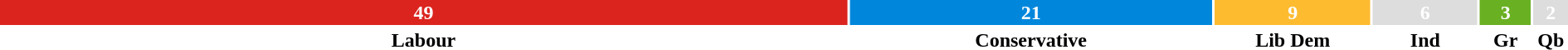<table style="width:100%; text-align:center;">
<tr style="color:white;">
<td style="background:#DC241F; width:54.4%;"><strong>49</strong></td>
<td style="background:#0087DC; width:23.3%;"><strong>21</strong></td>
<td style="background:#FDBB30; width:10%;"><strong>9</strong></td>
<td style="background:#DDDDDD; width:6.7%;"><strong>6</strong></td>
<td style="background:#6AB023; width:3.3%;"><strong>3</strong></td>
<td style="background:#DDDDDD; width:2.2%;"><strong>2</strong></td>
</tr>
<tr>
<td><span><strong>Labour</strong></span></td>
<td><span><strong>Conservative</strong></span></td>
<td><span><strong>Lib Dem</strong></span></td>
<td><span><strong>Ind</strong></span></td>
<td><span><strong>Gr</strong></span></td>
<td><span><strong>Qb</strong></span></td>
</tr>
</table>
